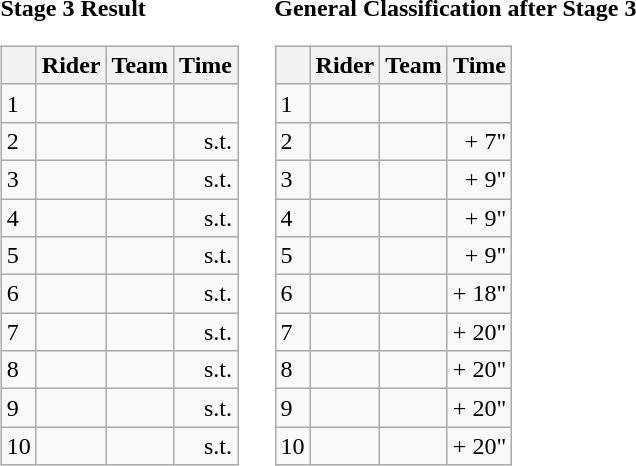<table>
<tr>
<td><strong>Stage 3 Result</strong><br><table class="wikitable">
<tr>
<th></th>
<th>Rider</th>
<th>Team</th>
<th>Time</th>
</tr>
<tr>
<td>1</td>
<td></td>
<td></td>
<td align="right"></td>
</tr>
<tr>
<td>2</td>
<td> </td>
<td></td>
<td align="right">s.t.</td>
</tr>
<tr>
<td>3</td>
<td></td>
<td></td>
<td align="right">s.t.</td>
</tr>
<tr>
<td>4</td>
<td></td>
<td></td>
<td align="right">s.t.</td>
</tr>
<tr>
<td>5</td>
<td> </td>
<td></td>
<td align="right">s.t.</td>
</tr>
<tr>
<td>6</td>
<td></td>
<td></td>
<td align="right">s.t.</td>
</tr>
<tr>
<td>7</td>
<td></td>
<td></td>
<td align="right">s.t.</td>
</tr>
<tr>
<td>8</td>
<td></td>
<td></td>
<td align="right">s.t.</td>
</tr>
<tr>
<td>9</td>
<td></td>
<td></td>
<td align="right">s.t.</td>
</tr>
<tr>
<td>10</td>
<td></td>
<td></td>
<td align="right">s.t.</td>
</tr>
</table>
</td>
<td></td>
<td><strong>General Classification after Stage 3</strong><br><table class="wikitable">
<tr>
<th></th>
<th>Rider</th>
<th>Team</th>
<th>Time</th>
</tr>
<tr>
<td>1</td>
<td> </td>
<td></td>
<td align="right"></td>
</tr>
<tr>
<td>2</td>
<td> </td>
<td></td>
<td align="right">+ 7"</td>
</tr>
<tr>
<td>3</td>
<td></td>
<td></td>
<td align="right">+ 9"</td>
</tr>
<tr>
<td>4</td>
<td></td>
<td></td>
<td align="right">+ 9"</td>
</tr>
<tr>
<td>5</td>
<td></td>
<td></td>
<td align="right">+ 9"</td>
</tr>
<tr>
<td>6</td>
<td></td>
<td></td>
<td align="right">+ 18"</td>
</tr>
<tr>
<td>7</td>
<td></td>
<td></td>
<td align="right">+ 20"</td>
</tr>
<tr>
<td>8</td>
<td></td>
<td></td>
<td align="right">+ 20"</td>
</tr>
<tr>
<td>9</td>
<td></td>
<td></td>
<td align="right">+ 20"</td>
</tr>
<tr>
<td>10</td>
<td></td>
<td></td>
<td align="right">+ 20"</td>
</tr>
</table>
</td>
</tr>
</table>
